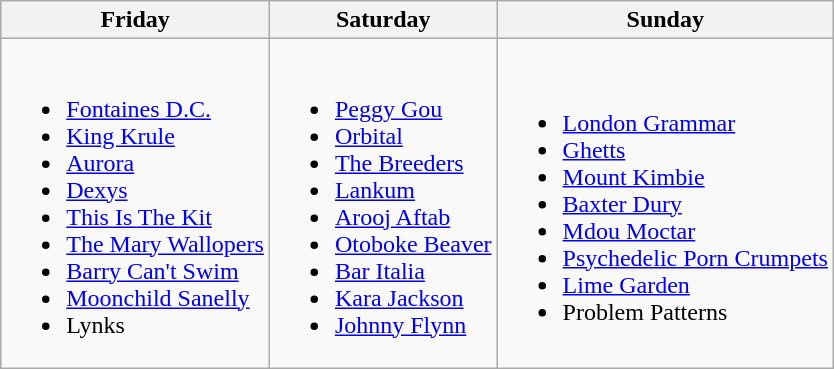<table class="wikitable">
<tr>
<th>Friday</th>
<th>Saturday</th>
<th>Sunday</th>
</tr>
<tr>
<td><br><ul><li><a href='#'>Fontaines D.C.</a></li><li><a href='#'>King Krule</a></li><li><a href='#'>Aurora</a></li><li><a href='#'>Dexys</a></li><li><a href='#'>This Is The Kit</a></li><li><a href='#'>The Mary Wallopers</a></li><li><a href='#'>Barry Can't Swim</a></li><li><a href='#'>Moonchild Sanelly</a></li><li>Lynks</li></ul></td>
<td><br><ul><li><a href='#'>Peggy Gou</a></li><li><a href='#'>Orbital</a></li><li><a href='#'>The Breeders</a></li><li><a href='#'>Lankum</a></li><li><a href='#'>Arooj Aftab</a></li><li><a href='#'>Otoboke Beaver</a></li><li><a href='#'>Bar Italia</a></li><li><a href='#'>Kara Jackson</a></li><li><a href='#'>Johnny Flynn</a></li></ul></td>
<td><br><ul><li><a href='#'>London Grammar</a></li><li><a href='#'>Ghetts</a></li><li><a href='#'>Mount Kimbie</a></li><li><a href='#'>Baxter Dury</a></li><li><a href='#'>Mdou Moctar</a></li><li><a href='#'>Psychedelic Porn Crumpets</a></li><li><a href='#'>Lime Garden</a></li><li>Problem Patterns</li></ul></td>
</tr>
</table>
